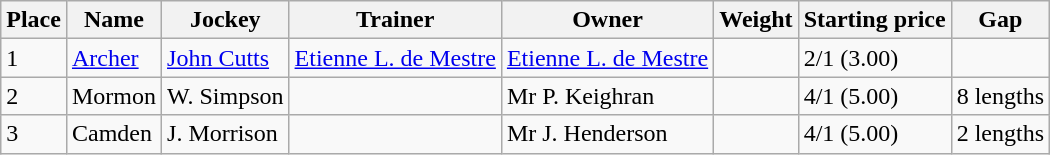<table class="wikitable">
<tr>
<th>Place</th>
<th>Name</th>
<th>Jockey</th>
<th>Trainer</th>
<th>Owner</th>
<th>Weight</th>
<th>Starting price</th>
<th>Gap</th>
</tr>
<tr>
<td>1</td>
<td><a href='#'>Archer</a></td>
<td><a href='#'>John Cutts</a></td>
<td><a href='#'>Etienne L. de Mestre</a></td>
<td><a href='#'>Etienne L. de Mestre</a></td>
<td></td>
<td>2/1 (3.00)</td>
<td></td>
</tr>
<tr>
<td>2</td>
<td>Mormon</td>
<td>W. Simpson</td>
<td></td>
<td>Mr P. Keighran</td>
<td></td>
<td>4/1 (5.00)</td>
<td>8 lengths</td>
</tr>
<tr>
<td>3</td>
<td>Camden</td>
<td>J. Morrison</td>
<td></td>
<td>Mr J. Henderson</td>
<td></td>
<td>4/1 (5.00)</td>
<td>2 lengths</td>
</tr>
</table>
